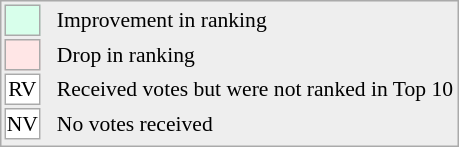<table align="right" style="font-size:90%; border:1px solid #aaaaaa; white-space:nowrap; background:#eeeeee;">
<tr>
<td style="background:#d8ffeb; width:20px; border:1px solid #aaaaaa;"> </td>
<td rowspan="5"> </td>
<td>Improvement in ranking</td>
</tr>
<tr>
<td style="background:#ffe6e6; width:20px; border:1px solid #aaaaaa;"> </td>
<td>Drop in ranking</td>
</tr>
<tr>
<td align="center" style="width:20px; border:1px solid #aaaaaa; background:white;">RV</td>
<td>Received votes but were not ranked in Top 10</td>
</tr>
<tr>
<td align="center" style="width:20px; border:1px solid #aaaaaa; background:white;">NV</td>
<td>No votes received</td>
</tr>
<tr>
</tr>
</table>
